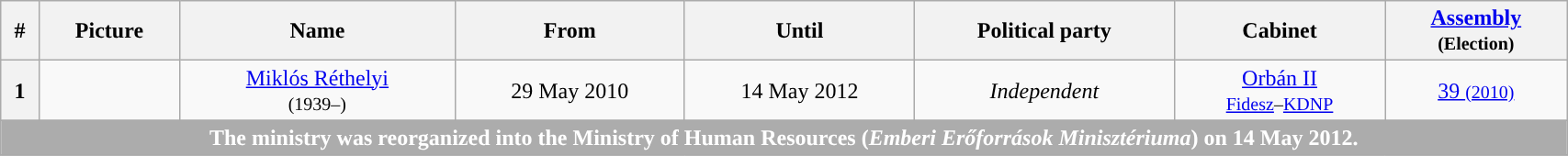<table width=90% class="wikitable" style="text-align:center">
<tr>
<th>#</th>
<th>Picture</th>
<th>Name</th>
<th>From</th>
<th>Until</th>
<th>Political party</th>
<th>Cabinet</th>
<th><a href='#'>Assembly</a><br><small>(Election)</small></th>
</tr>
<tr>
<th style="background:">1</th>
<td></td>
<td><a href='#'>Miklós Réthelyi</a><br><small>(1939–)</small></td>
<td>29 May 2010</td>
<td>14 May 2012</td>
<td><em>Independent</em></td>
<td><a href='#'>Orbán II</a><br><small><a href='#'>Fidesz</a>–<a href='#'>KDNP</a></small></td>
<td><a href='#'>39 <small>(2010)</small></a></td>
</tr>
<tr>
<th colspan="8" style="background-color:#ACACAC; color:white">The ministry was reorganized into the Ministry of Human Resources (<em>Emberi Erőforrások Minisztériuma</em>) on 14 May 2012.</th>
</tr>
<tr>
</tr>
</table>
